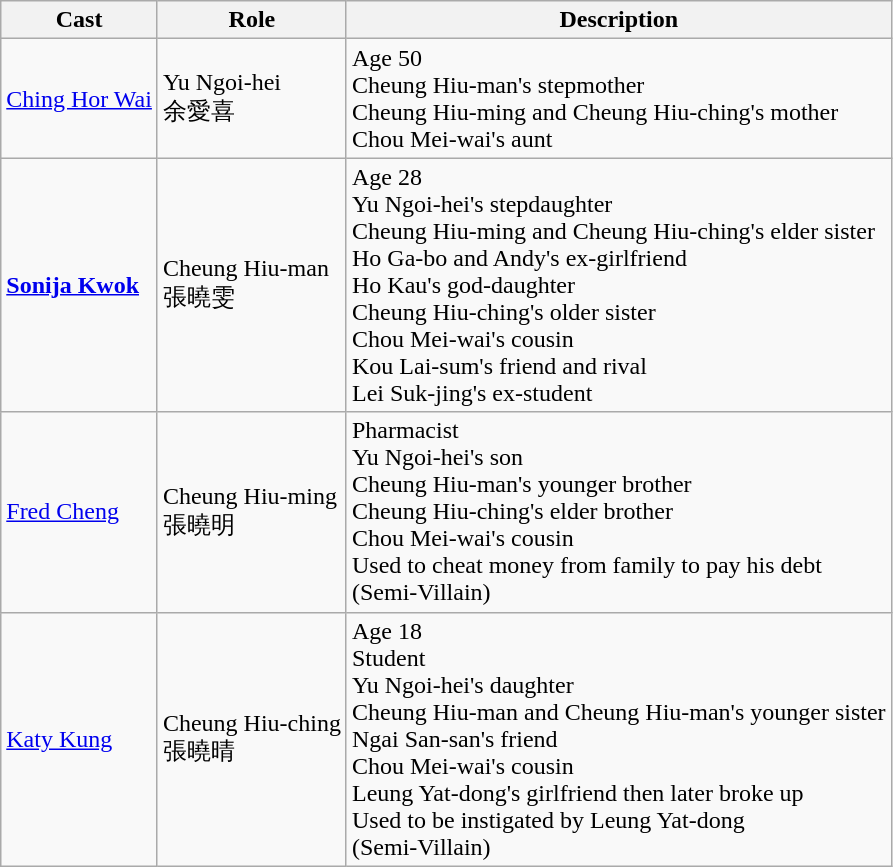<table class="wikitable">
<tr>
<th>Cast</th>
<th>Role</th>
<th>Description</th>
</tr>
<tr>
<td><a href='#'>Ching Hor Wai</a></td>
<td>Yu Ngoi-hei <br> 余愛喜</td>
<td>Age 50<br>Cheung Hiu-man's stepmother<br>Cheung Hiu-ming and Cheung Hiu-ching's mother<br>Chou Mei-wai's aunt</td>
</tr>
<tr>
<td><strong><a href='#'>Sonija Kwok</a></strong></td>
<td>Cheung Hiu-man <br> 張曉雯</td>
<td>Age 28<br>Yu Ngoi-hei's stepdaughter <br> Cheung Hiu-ming and Cheung Hiu-ching's elder sister <br> Ho Ga-bo and Andy's ex-girlfriend <br> Ho Kau's god-daughter <br> Cheung Hiu-ching's older sister <br> Chou Mei-wai's cousin <br> Kou Lai-sum's friend and rival <br> Lei Suk-jing's ex-student</td>
</tr>
<tr>
<td><a href='#'>Fred Cheng</a></td>
<td>Cheung Hiu-ming <br> 張曉明</td>
<td>Pharmacist <br> Yu Ngoi-hei's son <br> Cheung Hiu-man's younger brother <br> Cheung Hiu-ching's elder brother <br> Chou Mei-wai's cousin<br> Used to cheat money from family to pay his debt<br>(Semi-Villain)</td>
</tr>
<tr>
<td><a href='#'>Katy Kung</a></td>
<td>Cheung Hiu-ching <br> 張曉晴</td>
<td>Age 18<br>Student <br> Yu Ngoi-hei's daughter <br> Cheung Hiu-man and Cheung Hiu-man's younger sister <br> Ngai San-san's friend <br> Chou Mei-wai's cousin <br> Leung Yat-dong's girlfriend then later broke up<br> Used to be instigated by Leung Yat-dong<br>(Semi-Villain)</td>
</tr>
</table>
